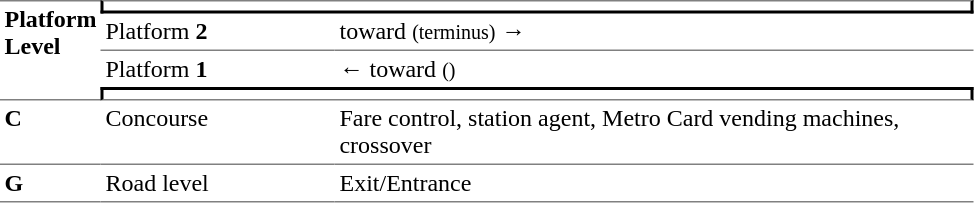<table border=0 cellspacing=0 cellpadding=3>
<tr>
<td style="border-bottom:solid 1px gray;vertical-align:top;border-top:solid 1px gray;" rowspan=4;><strong>Platform Level</strong></td>
<td style="border-top:solid 1px gray;border-right:solid 2px black;border-left:solid 2px black;border-bottom:solid 2px black;text-align:center;" colspan=2></td>
</tr>
<tr>
<td style="border-bottom:solid 1px gray;" width=150>Platform <span><strong>2</strong></span></td>
<td style="border-bottom:solid 1px gray;" width=390>  toward  <small>(terminus)</small> →</td>
</tr>
<tr>
<td>Platform <span><strong>1</strong></span></td>
<td>←  toward  <small>()</small></td>
</tr>
<tr>
<td style="border-top:solid 2px black;border-right:solid 2px black;border-left:solid 2px black;border-bottom:solid 1px gray;text-align:center;" colspan=2></td>
</tr>
<tr>
<td style="vertical-align:top"><strong>C</strong></td>
<td style="vertical-align:top">Concourse</td>
<td style="vertical-align:top">Fare control, station agent, Metro Card vending machines, crossover</td>
</tr>
<tr>
<td style="border-bottom:solid 1px gray;border-top:solid 1px gray; vertical-align:top" width=50><strong>G</strong></td>
<td style="border-top:solid 1px gray;border-bottom:solid 1px gray; vertical-align:top" width=100>Road level</td>
<td style="border-top:solid 1px gray;border-bottom:solid 1px gray; vertical-align:top" width=420>Exit/Entrance</td>
</tr>
</table>
